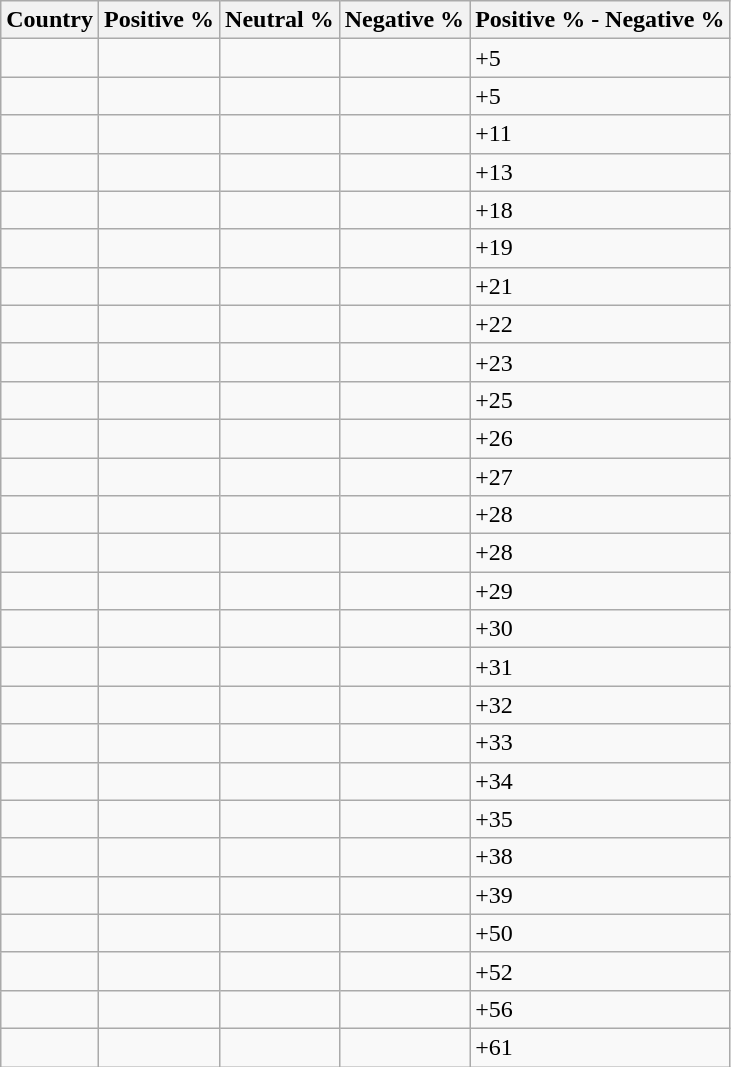<table class="wikitable sortable sticky-header">
<tr>
<th>Country</th>
<th>Positive %</th>
<th>Neutral %</th>
<th>Negative %</th>
<th>Positive % - Negative %</th>
</tr>
<tr>
<td></td>
<td></td>
<td></td>
<td></td>
<td><span>+5</span></td>
</tr>
<tr>
<td></td>
<td></td>
<td><strong></strong></td>
<td></td>
<td><span>+5</span></td>
</tr>
<tr>
<td></td>
<td><strong></strong></td>
<td></td>
<td></td>
<td><span>+11</span></td>
</tr>
<tr>
<td></td>
<td><strong></strong></td>
<td></td>
<td></td>
<td><span>+13</span></td>
</tr>
<tr>
<td></td>
<td></td>
<td><strong></strong></td>
<td></td>
<td><span>+18</span></td>
</tr>
<tr>
<td></td>
<td></td>
<td><strong></strong></td>
<td></td>
<td><span>+19</span></td>
</tr>
<tr>
<td></td>
<td></td>
<td><strong></strong></td>
<td></td>
<td><span>+21</span></td>
</tr>
<tr>
<td></td>
<td><strong></strong></td>
<td></td>
<td></td>
<td><span>+22</span></td>
</tr>
<tr>
<td></td>
<td></td>
<td><strong></strong></td>
<td></td>
<td><span>+23</span></td>
</tr>
<tr>
<td></td>
<td><strong></strong></td>
<td></td>
<td></td>
<td><span>+25</span></td>
</tr>
<tr>
<td></td>
<td></td>
<td></td>
<td></td>
<td><span>+26</span></td>
</tr>
<tr>
<td></td>
<td><strong></strong></td>
<td></td>
<td></td>
<td><span>+27</span></td>
</tr>
<tr>
<td></td>
<td><strong></strong></td>
<td></td>
<td></td>
<td><span>+28</span></td>
</tr>
<tr>
<td></td>
<td><strong></strong></td>
<td></td>
<td></td>
<td><span>+28</span></td>
</tr>
<tr>
<td></td>
<td><strong></strong></td>
<td></td>
<td></td>
<td><span>+29</span></td>
</tr>
<tr>
<td></td>
<td><strong></strong></td>
<td></td>
<td></td>
<td><span>+30</span></td>
</tr>
<tr>
<td></td>
<td><strong></strong></td>
<td></td>
<td></td>
<td><span>+31</span></td>
</tr>
<tr>
<td></td>
<td><strong></strong></td>
<td></td>
<td></td>
<td><span>+32</span></td>
</tr>
<tr>
<td></td>
<td><strong></strong></td>
<td></td>
<td></td>
<td><span>+33</span></td>
</tr>
<tr>
<td></td>
<td></td>
<td><strong></strong></td>
<td></td>
<td><span>+34</span></td>
</tr>
<tr>
<td></td>
<td><strong></strong></td>
<td></td>
<td></td>
<td><span>+35</span></td>
</tr>
<tr>
<td></td>
<td><strong></strong></td>
<td></td>
<td></td>
<td><span>+38</span></td>
</tr>
<tr>
<td></td>
<td><strong></strong></td>
<td></td>
<td></td>
<td><span>+39</span></td>
</tr>
<tr>
<td></td>
<td><strong></strong></td>
<td></td>
<td></td>
<td><span>+50</span></td>
</tr>
<tr>
<td></td>
<td><strong></strong></td>
<td></td>
<td></td>
<td><span>+52</span></td>
</tr>
<tr>
<td></td>
<td><strong></strong></td>
<td></td>
<td></td>
<td><span>+56</span></td>
</tr>
<tr>
<td></td>
<td><strong></strong></td>
<td></td>
<td></td>
<td><span>+61</span></td>
</tr>
</table>
